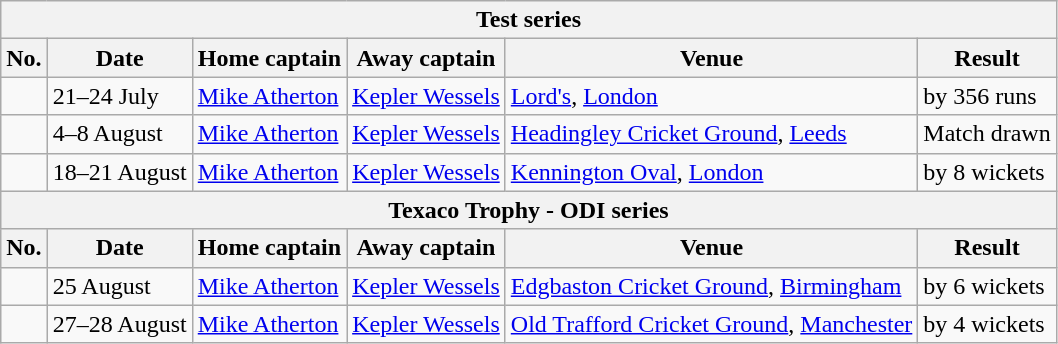<table class="wikitable">
<tr>
<th colspan="9">Test series</th>
</tr>
<tr>
<th>No.</th>
<th>Date</th>
<th>Home captain</th>
<th>Away captain</th>
<th>Venue</th>
<th>Result</th>
</tr>
<tr>
<td></td>
<td>21–24 July</td>
<td><a href='#'>Mike Atherton</a></td>
<td><a href='#'>Kepler Wessels</a></td>
<td><a href='#'>Lord's</a>, <a href='#'>London</a></td>
<td> by 356 runs</td>
</tr>
<tr>
<td></td>
<td>4–8 August</td>
<td><a href='#'>Mike Atherton</a></td>
<td><a href='#'>Kepler Wessels</a></td>
<td><a href='#'>Headingley Cricket Ground</a>, <a href='#'>Leeds</a></td>
<td>Match drawn</td>
</tr>
<tr>
<td></td>
<td>18–21 August</td>
<td><a href='#'>Mike Atherton</a></td>
<td><a href='#'>Kepler Wessels</a></td>
<td><a href='#'>Kennington Oval</a>, <a href='#'>London</a></td>
<td> by 8 wickets</td>
</tr>
<tr>
<th colspan="9">Texaco Trophy - ODI series</th>
</tr>
<tr>
<th>No.</th>
<th>Date</th>
<th>Home captain</th>
<th>Away captain</th>
<th>Venue</th>
<th>Result</th>
</tr>
<tr>
<td></td>
<td>25 August</td>
<td><a href='#'>Mike Atherton</a></td>
<td><a href='#'>Kepler Wessels</a></td>
<td><a href='#'>Edgbaston Cricket Ground</a>, <a href='#'>Birmingham</a></td>
<td> by 6 wickets</td>
</tr>
<tr>
<td></td>
<td>27–28 August</td>
<td><a href='#'>Mike Atherton</a></td>
<td><a href='#'>Kepler Wessels</a></td>
<td><a href='#'>Old Trafford Cricket Ground</a>, <a href='#'>Manchester</a></td>
<td> by 4 wickets</td>
</tr>
</table>
